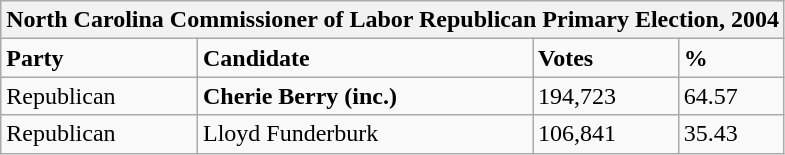<table class="wikitable">
<tr>
<th colspan="4">North Carolina Commissioner of Labor Republican Primary Election, 2004</th>
</tr>
<tr>
<td><strong>Party</strong></td>
<td><strong>Candidate</strong></td>
<td><strong>Votes</strong></td>
<td><strong>%</strong></td>
</tr>
<tr>
<td>Republican</td>
<td><strong>Cherie Berry (inc.)</strong></td>
<td>194,723</td>
<td>64.57</td>
</tr>
<tr>
<td>Republican</td>
<td>Lloyd Funderburk</td>
<td>106,841</td>
<td>35.43</td>
</tr>
</table>
